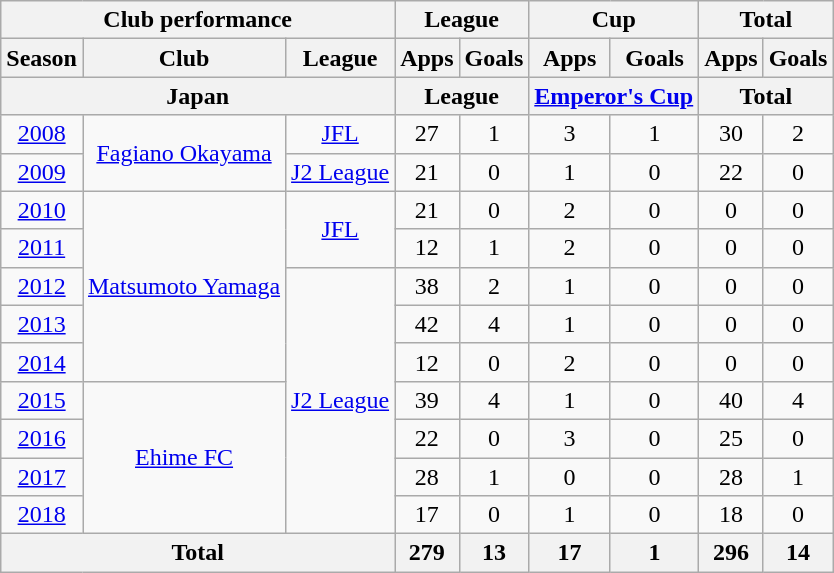<table class="wikitable" style="text-align:center;">
<tr>
<th colspan=3>Club performance</th>
<th colspan=2>League</th>
<th colspan=2>Cup</th>
<th colspan=2>Total</th>
</tr>
<tr>
<th>Season</th>
<th>Club</th>
<th>League</th>
<th>Apps</th>
<th>Goals</th>
<th>Apps</th>
<th>Goals</th>
<th>Apps</th>
<th>Goals</th>
</tr>
<tr>
<th colspan=3>Japan</th>
<th colspan=2>League</th>
<th colspan=2><a href='#'>Emperor's Cup</a></th>
<th colspan=2>Total</th>
</tr>
<tr>
<td><a href='#'>2008</a></td>
<td rowspan="2"><a href='#'>Fagiano Okayama</a></td>
<td><a href='#'>JFL</a></td>
<td>27</td>
<td>1</td>
<td>3</td>
<td>1</td>
<td>30</td>
<td>2</td>
</tr>
<tr>
<td><a href='#'>2009</a></td>
<td><a href='#'>J2 League</a></td>
<td>21</td>
<td>0</td>
<td>1</td>
<td>0</td>
<td>22</td>
<td>0</td>
</tr>
<tr>
<td><a href='#'>2010</a></td>
<td rowspan="5"><a href='#'>Matsumoto Yamaga</a></td>
<td rowspan="2"><a href='#'>JFL</a></td>
<td>21</td>
<td>0</td>
<td>2</td>
<td>0</td>
<td>0</td>
<td>0</td>
</tr>
<tr>
<td><a href='#'>2011</a></td>
<td>12</td>
<td>1</td>
<td>2</td>
<td>0</td>
<td>0</td>
<td>0</td>
</tr>
<tr>
<td><a href='#'>2012</a></td>
<td rowspan="7"><a href='#'>J2 League</a></td>
<td>38</td>
<td>2</td>
<td>1</td>
<td>0</td>
<td>0</td>
<td>0</td>
</tr>
<tr>
<td><a href='#'>2013</a></td>
<td>42</td>
<td>4</td>
<td>1</td>
<td>0</td>
<td>0</td>
<td>0</td>
</tr>
<tr>
<td><a href='#'>2014</a></td>
<td>12</td>
<td>0</td>
<td>2</td>
<td>0</td>
<td>0</td>
<td>0</td>
</tr>
<tr>
<td><a href='#'>2015</a></td>
<td rowspan="4"><a href='#'>Ehime FC</a></td>
<td>39</td>
<td>4</td>
<td>1</td>
<td>0</td>
<td>40</td>
<td>4</td>
</tr>
<tr>
<td><a href='#'>2016</a></td>
<td>22</td>
<td>0</td>
<td>3</td>
<td>0</td>
<td>25</td>
<td>0</td>
</tr>
<tr>
<td><a href='#'>2017</a></td>
<td>28</td>
<td>1</td>
<td>0</td>
<td>0</td>
<td>28</td>
<td>1</td>
</tr>
<tr>
<td><a href='#'>2018</a></td>
<td>17</td>
<td>0</td>
<td>1</td>
<td>0</td>
<td>18</td>
<td>0</td>
</tr>
<tr>
<th colspan=3>Total</th>
<th>279</th>
<th>13</th>
<th>17</th>
<th>1</th>
<th>296</th>
<th>14</th>
</tr>
</table>
